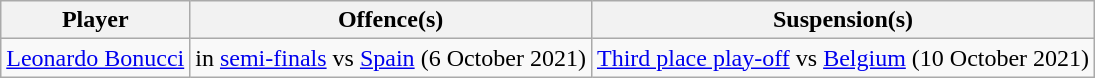<table class="wikitable sortable plainrowheaders">
<tr>
<th>Player</th>
<th>Offence(s)</th>
<th>Suspension(s)</th>
</tr>
<tr>
<td> <a href='#'>Leonardo Bonucci</a></td>
<td> in <a href='#'>semi-finals</a> vs <a href='#'>Spain</a> (6 October 2021)</td>
<td><a href='#'>Third place play-off</a> vs <a href='#'>Belgium</a> (10 October 2021)</td>
</tr>
</table>
